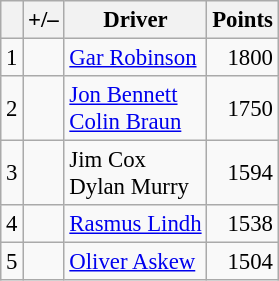<table class="wikitable" style="font-size: 95%;">
<tr>
<th scope="col"></th>
<th scope="col">+/–</th>
<th scope="col">Driver</th>
<th scope="col">Points</th>
</tr>
<tr>
<td align=center>1</td>
<td align="left"></td>
<td> <a href='#'>Gar Robinson</a></td>
<td align=right>1800</td>
</tr>
<tr>
<td align=center>2</td>
<td align="left"></td>
<td> <a href='#'>Jon Bennett</a><br> <a href='#'>Colin Braun</a></td>
<td align=right>1750</td>
</tr>
<tr>
<td align=center>3</td>
<td align="left"></td>
<td> Jim Cox<br> Dylan Murry</td>
<td align=right>1594</td>
</tr>
<tr>
<td align=center>4</td>
<td align="left"></td>
<td> <a href='#'>Rasmus Lindh</a></td>
<td align=right>1538</td>
</tr>
<tr>
<td align=center>5</td>
<td align="left"></td>
<td> <a href='#'>Oliver Askew</a></td>
<td align=right>1504</td>
</tr>
</table>
